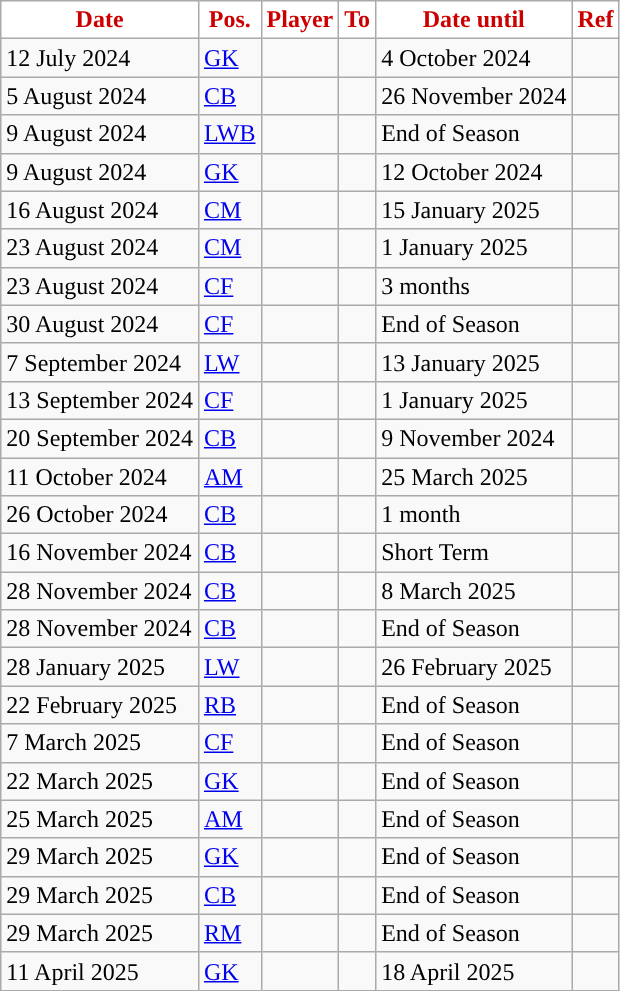<table class="wikitable plainrowheaders sortable">
<tr>
<th style="background:#ffffff;color:#cc0000;">Date</th>
<th style="background:#ffffff;color:#cc0000;">Pos.</th>
<th style="background:#ffffff;color:#cc0000;">Player</th>
<th style="background:#ffffff;color:#cc0000;">To</th>
<th style="background:#ffffff;color:#cc0000;">Date until</th>
<th style="background:#ffffff;color:#cc0000;">Ref</th>
</tr>
<tr>
<td>12 July 2024</td>
<td><a href='#'>GK</a></td>
<td></td>
<td></td>
<td>4 October 2024</td>
<td></td>
</tr>
<tr>
<td>5 August 2024</td>
<td><a href='#'>CB</a></td>
<td></td>
<td></td>
<td>26 November 2024</td>
<td></td>
</tr>
<tr>
<td>9 August 2024</td>
<td><a href='#'>LWB</a></td>
<td></td>
<td></td>
<td>End of Season</td>
<td></td>
</tr>
<tr>
<td>9 August 2024</td>
<td><a href='#'>GK</a></td>
<td></td>
<td></td>
<td>12 October 2024</td>
<td></td>
</tr>
<tr>
<td>16 August 2024</td>
<td><a href='#'>CM</a></td>
<td></td>
<td></td>
<td>15 January 2025</td>
<td></td>
</tr>
<tr>
<td>23 August 2024</td>
<td><a href='#'>CM</a></td>
<td></td>
<td></td>
<td>1 January 2025</td>
<td></td>
</tr>
<tr>
<td>23 August 2024</td>
<td><a href='#'>CF</a></td>
<td></td>
<td></td>
<td>3 months</td>
<td></td>
</tr>
<tr>
<td>30 August 2024</td>
<td><a href='#'>CF</a></td>
<td></td>
<td></td>
<td>End of Season</td>
<td></td>
</tr>
<tr>
<td>7 September 2024</td>
<td><a href='#'>LW</a></td>
<td></td>
<td></td>
<td>13 January 2025</td>
<td></td>
</tr>
<tr>
<td>13 September 2024</td>
<td><a href='#'>CF</a></td>
<td></td>
<td></td>
<td>1 January 2025</td>
<td></td>
</tr>
<tr>
<td>20 September 2024</td>
<td><a href='#'>CB</a></td>
<td></td>
<td></td>
<td>9 November 2024</td>
<td></td>
</tr>
<tr>
<td>11 October 2024</td>
<td><a href='#'>AM</a></td>
<td></td>
<td></td>
<td>25 March 2025</td>
<td></td>
</tr>
<tr>
<td>26 October 2024</td>
<td><a href='#'>CB</a></td>
<td></td>
<td></td>
<td>1 month</td>
<td></td>
</tr>
<tr>
<td>16 November 2024</td>
<td><a href='#'>CB</a></td>
<td></td>
<td></td>
<td>Short Term</td>
<td></td>
</tr>
<tr>
<td>28 November 2024</td>
<td><a href='#'>CB</a></td>
<td></td>
<td></td>
<td>8 March 2025</td>
<td></td>
</tr>
<tr>
<td>28 November 2024</td>
<td><a href='#'>CB</a></td>
<td></td>
<td></td>
<td>End of Season</td>
<td></td>
</tr>
<tr>
<td>28 January 2025</td>
<td><a href='#'>LW</a></td>
<td></td>
<td></td>
<td>26 February 2025</td>
<td></td>
</tr>
<tr>
<td>22 February 2025</td>
<td><a href='#'>RB</a></td>
<td></td>
<td></td>
<td>End of Season</td>
<td></td>
</tr>
<tr>
<td>7 March 2025</td>
<td><a href='#'>CF</a></td>
<td></td>
<td></td>
<td>End of Season</td>
<td></td>
</tr>
<tr>
<td>22 March 2025</td>
<td><a href='#'>GK</a></td>
<td></td>
<td></td>
<td>End of Season</td>
<td></td>
</tr>
<tr>
<td>25 March 2025</td>
<td><a href='#'>AM</a></td>
<td></td>
<td></td>
<td>End of Season</td>
<td></td>
</tr>
<tr>
<td>29 March 2025</td>
<td><a href='#'>GK</a></td>
<td></td>
<td></td>
<td>End of Season</td>
<td></td>
</tr>
<tr>
<td>29 March 2025</td>
<td><a href='#'>CB</a></td>
<td></td>
<td></td>
<td>End of Season</td>
<td></td>
</tr>
<tr>
<td>29 March 2025</td>
<td><a href='#'>RM</a></td>
<td></td>
<td></td>
<td>End of Season</td>
<td></td>
</tr>
<tr>
<td>11 April 2025</td>
<td><a href='#'>GK</a></td>
<td></td>
<td></td>
<td>18 April 2025</td>
<td></td>
</tr>
</table>
